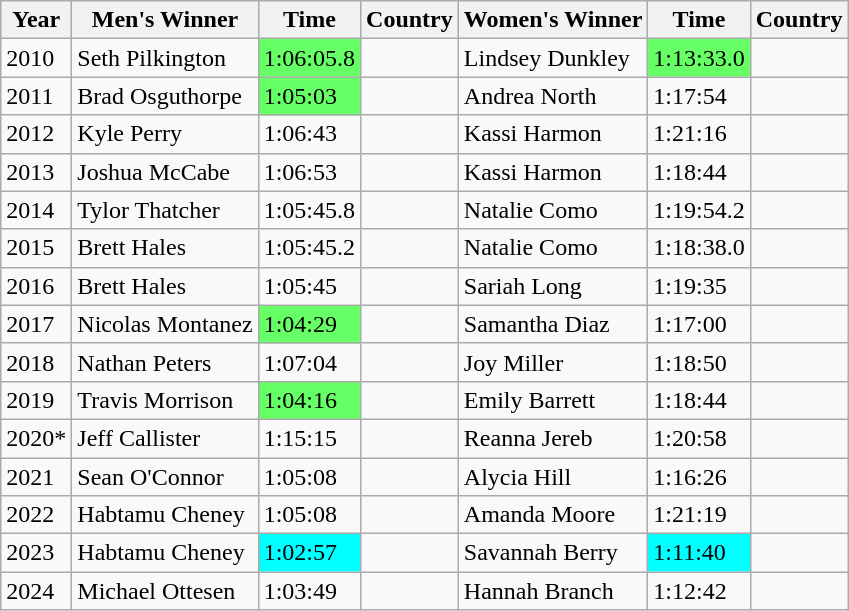<table class="wikitable">
<tr>
<th>Year</th>
<th>Men's Winner</th>
<th>Time</th>
<th>Country</th>
<th>Women's Winner</th>
<th>Time</th>
<th>Country</th>
</tr>
<tr>
<td>2010 </td>
<td>Seth Pilkington</td>
<td style="background-color:#66ff66">1:06:05.8</td>
<td></td>
<td>Lindsey Dunkley</td>
<td style="background-color:#66ff66">1:13:33.0</td>
<td></td>
</tr>
<tr>
<td>2011 </td>
<td>Brad Osguthorpe</td>
<td style="background-color:#66ff66">1:05:03</td>
<td></td>
<td>Andrea North</td>
<td>1:17:54</td>
<td></td>
</tr>
<tr>
<td>2012 </td>
<td>Kyle Perry</td>
<td>1:06:43</td>
<td></td>
<td>Kassi Harmon</td>
<td>1:21:16</td>
<td></td>
</tr>
<tr>
<td>2013 </td>
<td>Joshua McCabe</td>
<td>1:06:53</td>
<td></td>
<td>Kassi Harmon</td>
<td>1:18:44</td>
<td></td>
</tr>
<tr>
<td>2014 </td>
<td>Tylor Thatcher</td>
<td>1:05:45.8</td>
<td></td>
<td>Natalie Como</td>
<td>1:19:54.2</td>
<td></td>
</tr>
<tr>
<td>2015 </td>
<td>Brett Hales</td>
<td>1:05:45.2</td>
<td></td>
<td>Natalie Como</td>
<td>1:18:38.0</td>
<td></td>
</tr>
<tr>
<td>2016 </td>
<td>Brett Hales</td>
<td>1:05:45</td>
<td></td>
<td>Sariah Long</td>
<td>1:19:35</td>
<td></td>
</tr>
<tr>
<td>2017 </td>
<td>Nicolas Montanez</td>
<td style="background-color:#66ff66">1:04:29</td>
<td></td>
<td>Samantha Diaz</td>
<td>1:17:00</td>
<td></td>
</tr>
<tr>
<td>2018 </td>
<td>Nathan Peters</td>
<td>1:07:04</td>
<td></td>
<td>Joy Miller</td>
<td>1:18:50</td>
<td></td>
</tr>
<tr>
<td>2019</td>
<td>Travis Morrison</td>
<td style="background-color:#66ff66">1:04:16</td>
<td></td>
<td>Emily Barrett</td>
<td>1:18:44</td>
<td></td>
</tr>
<tr>
<td>2020*</td>
<td>Jeff Callister</td>
<td>1:15:15</td>
<td></td>
<td>Reanna Jereb</td>
<td>1:20:58</td>
<td></td>
</tr>
<tr>
<td>2021</td>
<td>Sean O'Connor</td>
<td>1:05:08</td>
<td></td>
<td>Alycia Hill</td>
<td>1:16:26</td>
<td></td>
</tr>
<tr>
<td>2022</td>
<td>Habtamu Cheney</td>
<td>1:05:08</td>
<td></td>
<td>Amanda Moore</td>
<td>1:21:19</td>
<td></td>
</tr>
<tr>
<td>2023</td>
<td>Habtamu Cheney</td>
<td style="background-color:#00ffff">1:02:57</td>
<td></td>
<td>Savannah Berry</td>
<td style="background-color:#00ffff">1:11:40</td>
<td></td>
</tr>
<tr>
<td>2024</td>
<td>Michael Ottesen</td>
<td>1:03:49</td>
<td></td>
<td>Hannah Branch</td>
<td>1:12:42</td>
<td></td>
</tr>
</table>
